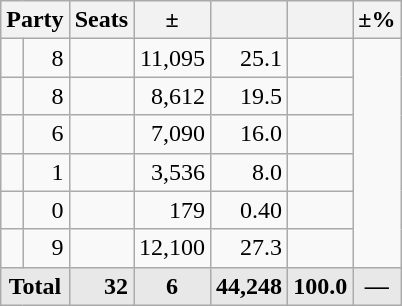<table class=wikitable>
<tr>
<th colspan=2 align=center>Party</th>
<th>Seats</th>
<th>±</th>
<th></th>
<th></th>
<th>±%</th>
</tr>
<tr>
<td></td>
<td align=right>8</td>
<td align=right></td>
<td align=right>11,095</td>
<td align=right>25.1</td>
<td align=right></td>
</tr>
<tr>
<td></td>
<td align=right>8</td>
<td align=right></td>
<td align=right>8,612</td>
<td align=right>19.5</td>
<td align=right></td>
</tr>
<tr>
<td></td>
<td align=right>6</td>
<td align=right></td>
<td align=right>7,090</td>
<td align=right>16.0</td>
<td align=right></td>
</tr>
<tr>
<td></td>
<td align=right>1</td>
<td align=right></td>
<td align=right>3,536</td>
<td align=right>8.0</td>
<td align=right></td>
</tr>
<tr>
<td></td>
<td align=right>0</td>
<td align=right></td>
<td align=right>179</td>
<td align=right>0.40</td>
<td align=right></td>
</tr>
<tr>
<td></td>
<td align=right>9</td>
<td align=right></td>
<td align=right>12,100</td>
<td align=right>27.3</td>
<td align=right></td>
</tr>
<tr style="font-weight:bold; background:rgb(232,232,232);">
<td colspan=2 align=center>Total</td>
<td align=right>32</td>
<td align=center>6</td>
<td align=right>44,248</td>
<td align=center>100.0</td>
<td align=center>—</td>
</tr>
</table>
